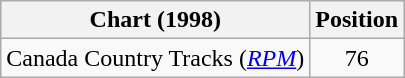<table class="wikitable sortable">
<tr>
<th scope="col">Chart (1998)</th>
<th scope="col">Position</th>
</tr>
<tr>
<td>Canada Country Tracks (<em><a href='#'>RPM</a></em>)</td>
<td align="center">76</td>
</tr>
</table>
